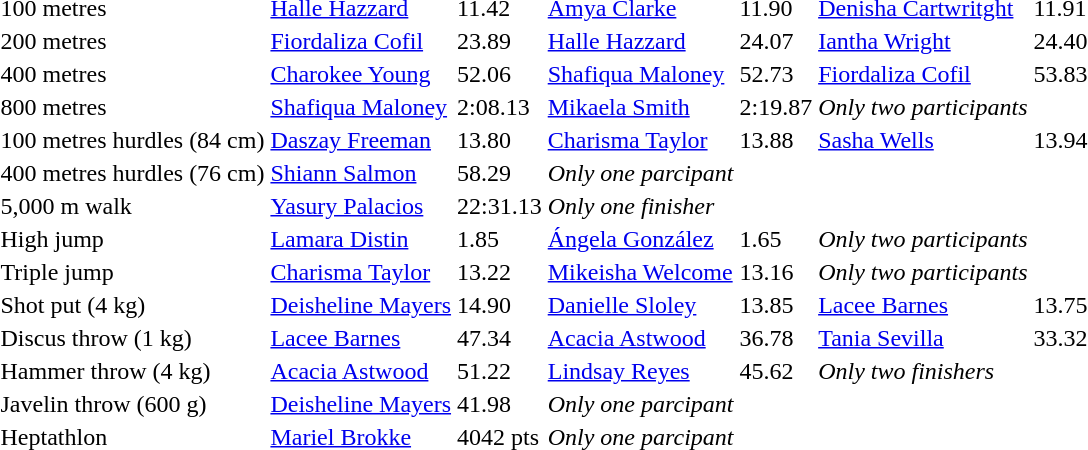<table>
<tr>
<td>100 metres</td>
<td><a href='#'>Halle Hazzard</a><br></td>
<td>11.42</td>
<td><a href='#'>Amya Clarke</a><br></td>
<td>11.90</td>
<td><a href='#'>Denisha Cartwritght</a><br></td>
<td>11.91</td>
</tr>
<tr>
<td>200 metres</td>
<td><a href='#'>Fiordaliza Cofil</a><br></td>
<td>23.89</td>
<td><a href='#'>Halle Hazzard</a><br></td>
<td>24.07</td>
<td><a href='#'>Iantha Wright</a><br></td>
<td>24.40</td>
</tr>
<tr>
<td>400 metres</td>
<td><a href='#'>Charokee Young</a><br></td>
<td>52.06</td>
<td><a href='#'>Shafiqua Maloney</a><br></td>
<td>52.73</td>
<td><a href='#'>Fiordaliza Cofil</a><br></td>
<td>53.83</td>
</tr>
<tr>
<td>800 metres</td>
<td><a href='#'>Shafiqua Maloney</a><br></td>
<td>2:08.13</td>
<td><a href='#'>Mikaela Smith</a><br></td>
<td>2:19.87</td>
<td><em>Only two participants</em></td>
<td></td>
</tr>
<tr>
<td>100 metres hurdles (84 cm)</td>
<td><a href='#'>Daszay Freeman</a><br></td>
<td>13.80</td>
<td><a href='#'>Charisma Taylor</a><br></td>
<td>13.88</td>
<td><a href='#'>Sasha Wells</a><br></td>
<td>13.94</td>
</tr>
<tr>
<td>400 metres hurdles (76 cm)</td>
<td><a href='#'>Shiann Salmon</a><br></td>
<td>58.29</td>
<td><em>Only one parcipant</em></td>
<td></td>
<td></td>
<td></td>
</tr>
<tr>
<td>5,000 m walk</td>
<td><a href='#'>Yasury Palacios</a><br></td>
<td>22:31.13 </td>
<td><em>Only one finisher</em></td>
<td></td>
<td></td>
<td></td>
</tr>
<tr>
<td>High jump</td>
<td><a href='#'>Lamara Distin</a><br></td>
<td>1.85</td>
<td><a href='#'>Ángela González</a><br></td>
<td>1.65</td>
<td><em>Only two participants</em></td>
<td></td>
</tr>
<tr>
<td>Triple jump</td>
<td><a href='#'>Charisma Taylor</a><br></td>
<td>13.22</td>
<td><a href='#'>Mikeisha Welcome</a><br></td>
<td>13.16</td>
<td><em>Only two participants</em></td>
<td></td>
</tr>
<tr>
<td>Shot put (4 kg)</td>
<td><a href='#'>Deisheline Mayers</a><br></td>
<td>14.90 </td>
<td><a href='#'>Danielle Sloley</a><br></td>
<td>13.85</td>
<td><a href='#'>Lacee Barnes</a><br></td>
<td>13.75</td>
</tr>
<tr>
<td>Discus throw  (1 kg)</td>
<td><a href='#'>Lacee Barnes</a><br></td>
<td>47.34</td>
<td><a href='#'>Acacia Astwood</a><br></td>
<td>36.78</td>
<td><a href='#'>Tania Sevilla</a><br></td>
<td>33.32</td>
</tr>
<tr>
<td>Hammer throw  (4 kg)</td>
<td><a href='#'>Acacia Astwood</a><br></td>
<td>51.22</td>
<td><a href='#'>Lindsay Reyes</a><br></td>
<td>45.62</td>
<td><em>Only two finishers</em></td>
<td></td>
</tr>
<tr>
<td>Javelin throw  (600 g)</td>
<td><a href='#'>Deisheline Mayers</a><br></td>
<td>41.98</td>
<td><em>Only one parcipant</em></td>
<td></td>
<td></td>
<td></td>
</tr>
<tr>
<td>Heptathlon</td>
<td><a href='#'>Mariel Brokke</a><br></td>
<td>4042 pts</td>
<td><em>Only one parcipant</em></td>
<td></td>
<td></td>
<td></td>
</tr>
</table>
